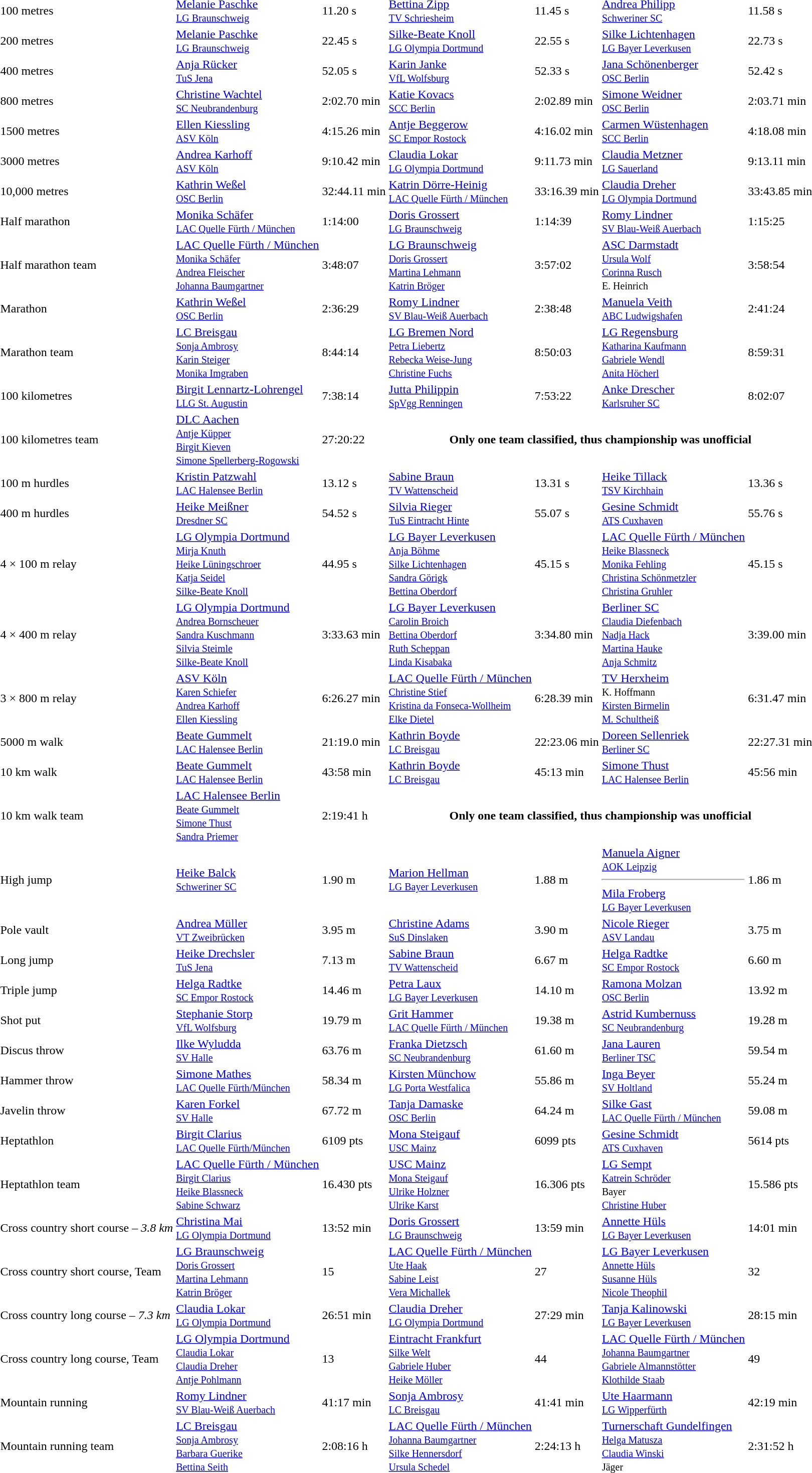<table>
<tr>
</tr>
<tr>
<td>100 metres</td>
<td><a href='#'>Melanie Paschke</a><br><small><a href='#'>LG Braunschweig</a></small></td>
<td>11.20 s</td>
<td><a href='#'>Bettina Zipp</a><br><small><a href='#'>TV Schriesheim</a></small></td>
<td>11.45 s</td>
<td><a href='#'>Andrea Philipp</a><br><small><a href='#'>Schweriner SC</a></small></td>
<td>11.58 s</td>
</tr>
<tr>
<td>200 metres</td>
<td><a href='#'>Melanie Paschke</a><br><small><a href='#'>LG Braunschweig</a></small></td>
<td>22.45 s</td>
<td><a href='#'>Silke-Beate Knoll</a><br><small><a href='#'>LG Olympia Dortmund</a></small></td>
<td>22.55 s</td>
<td><a href='#'>Silke Lichtenhagen</a><br><small><a href='#'>LG Bayer Leverkusen</a></small></td>
<td>22.73 s</td>
</tr>
<tr>
<td>400 metres</td>
<td><a href='#'>Anja Rücker</a><br><small><a href='#'>TuS Jena</a></small></td>
<td>52.05 s</td>
<td><a href='#'>Karin Janke</a><br><small><a href='#'>VfL Wolfsburg</a></small></td>
<td>52.33 s</td>
<td><a href='#'>Jana Schönenberger</a><br><small><a href='#'>OSC Berlin</a></small></td>
<td>52.42 s</td>
</tr>
<tr>
<td>800 metres</td>
<td><a href='#'>Christine Wachtel</a><br><small><a href='#'>SC Neubrandenburg</a></small></td>
<td>2:02.70 min</td>
<td><a href='#'>Katie Kovacs</a><br><small><a href='#'>SCC Berlin</a></small></td>
<td>2:02.89 min</td>
<td><a href='#'>Simone Weidner</a><br><small><a href='#'>OSC Berlin</a></small></td>
<td>2:03.71 min</td>
</tr>
<tr>
<td>1500 metres</td>
<td><a href='#'>Ellen Kiessling</a><br><small><a href='#'>ASV Köln</a></small></td>
<td>4:15.26 min</td>
<td><a href='#'>Antje Beggerow</a><br><small><a href='#'>SC Empor Rostock</a></small></td>
<td>4:16.02 min</td>
<td><a href='#'>Carmen Wüstenhagen</a><br><small><a href='#'>SCC Berlin</a></small></td>
<td>4:18.08 min</td>
</tr>
<tr>
<td>3000 metres</td>
<td><a href='#'>Andrea Karhoff</a><br><small><a href='#'>ASV Köln</a></small></td>
<td>9:10.42 min</td>
<td><a href='#'>Claudia Lokar</a><br><small><a href='#'>LG Olympia Dortmund</a></small></td>
<td>9:11.73 min</td>
<td><a href='#'>Claudia Metzner</a><br><small><a href='#'>LG Sauerland</a></small></td>
<td>9:13.11 min</td>
</tr>
<tr>
<td>10,000 metres</td>
<td><a href='#'>Kathrin Weßel</a><br><small><a href='#'>OSC Berlin</a></small></td>
<td>32:44.11 min</td>
<td><a href='#'>Katrin Dörre-Heinig</a><br><small><a href='#'>LAC Quelle Fürth / München</a></small></td>
<td>33:16.39 min</td>
<td><a href='#'>Claudia Dreher</a><br><small><a href='#'>LG Olympia Dortmund</a></small></td>
<td>33:43.85 min</td>
</tr>
<tr>
<td>Half marathon</td>
<td><a href='#'>Monika Schäfer</a><br><small><a href='#'>LAC Quelle Fürth / München</a></small></td>
<td>1:14:00</td>
<td><a href='#'>Doris Grossert</a><br><small><a href='#'>LG Braunschweig</a></small></td>
<td>1:14:39</td>
<td><a href='#'>Romy Lindner</a><br><small><a href='#'>SV Blau-Weiß Auerbach</a></small></td>
<td>1:15:25</td>
</tr>
<tr>
<td>Half marathon team</td>
<td><a href='#'>LAC Quelle Fürth / München</a><br><small><a href='#'>Monika Schäfer</a><br><a href='#'>Andrea Fleischer</a><br><a href='#'>Johanna Baumgartner</a></small></td>
<td>3:48:07</td>
<td><a href='#'>LG Braunschweig</a><br><small><a href='#'>Doris Grossert</a><br><a href='#'>Martina Lehmann</a><br><a href='#'>Katrin Bröger</a></small></td>
<td>3:57:02</td>
<td><a href='#'>ASC Darmstadt</a><br><small><a href='#'>Ursula Wolf</a><br><a href='#'>Corinna Rusch</a><br>E. Heinrich</small></td>
<td>3:58:54</td>
</tr>
<tr>
<td>Marathon</td>
<td><a href='#'>Kathrin Weßel</a><br><small><a href='#'>OSC Berlin</a></small></td>
<td>2:36:29</td>
<td><a href='#'>Romy Lindner</a><br><small><a href='#'>SV Blau-Weiß Auerbach</a></small></td>
<td>2:38:48</td>
<td><a href='#'>Manuela Veith</a><br><small><a href='#'>ABC Ludwigshafen</a></small></td>
<td>2:41:24</td>
</tr>
<tr>
<td>Marathon team</td>
<td><a href='#'>LC Breisgau</a><br><small><a href='#'>Sonja Ambrosy</a><br><a href='#'>Karin Steiger</a><br><a href='#'>Monika Imgraben</a></small></td>
<td>8:44:14</td>
<td><a href='#'>LG Bremen Nord</a><br><small><a href='#'>Petra Liebertz</a><br><a href='#'>Rebecka Weise-Jung</a><br><a href='#'>Christine Fuchs</a></small></td>
<td>8:50:03</td>
<td><a href='#'>LG Regensburg</a><br><small><a href='#'>Katharina Kaufmann</a><br><a href='#'>Gabriele Wendl</a><br><a href='#'>Anita Höcherl</a></small></td>
<td>8:59:31</td>
</tr>
<tr>
<td>100 kilometres</td>
<td><a href='#'>Birgit Lennartz-Lohrengel</a><br><small><a href='#'>LLG St. Augustin</a></small></td>
<td>7:38:14</td>
<td><a href='#'>Jutta Philippin</a><br><small><a href='#'>SpVgg Renningen</a></small></td>
<td>7:53:22</td>
<td><a href='#'>Anke Drescher</a><br><small><a href='#'>Karlsruher SC</a></small></td>
<td>8:02:07</td>
</tr>
<tr>
<td>100 kilometres team</td>
<td><a href='#'>DLC Aachen</a><br><small><a href='#'>Antje Küpper</a><br><a href='#'>Birgit Kieven</a><br><a href='#'>Simone Spellerberg-Rogowski</a></small></td>
<td>27:20:22</td>
<th colspan=4>Only one team classified, thus championship was unofficial</th>
</tr>
<tr>
<td>100 m hurdles</td>
<td><a href='#'>Kristin Patzwahl</a><br><small><a href='#'>LAC Halensee Berlin</a></small></td>
<td>13.12 s</td>
<td><a href='#'>Sabine Braun</a><br><small><a href='#'>TV Wattenscheid</a></small></td>
<td>13.31 s</td>
<td><a href='#'>Heike Tillack</a><br><small><a href='#'>TSV Kirchhain</a></small></td>
<td>13.36 s</td>
</tr>
<tr>
<td>400 m hurdles</td>
<td><a href='#'>Heike Meißner</a><br><small><a href='#'>Dresdner SC</a></small></td>
<td>54.52 s</td>
<td><a href='#'>Silvia Rieger</a><br><small><a href='#'>TuS Eintracht Hinte</a></small></td>
<td>55.07 s</td>
<td><a href='#'>Gesine Schmidt</a><br><small><a href='#'>ATS Cuxhaven</a></small></td>
<td>55.76 s</td>
</tr>
<tr>
<td>4 × 100 m relay</td>
<td><a href='#'>LG Olympia Dortmund</a><br><small><a href='#'>Mirja Knuth</a><br><a href='#'>Heike Lüningschroer</a><br><a href='#'>Katja Seidel</a><br><a href='#'>Silke-Beate Knoll</a></small></td>
<td>44.95 s</td>
<td><a href='#'>LG Bayer Leverkusen</a><br><small><a href='#'>Anja Böhme</a><br><a href='#'>Silke Lichtenhagen</a><br><a href='#'>Sandra Görigk</a><br><a href='#'>Bettina Oberdorf</a></small></td>
<td>45.15 s</td>
<td><a href='#'>LAC Quelle Fürth / München</a><br><small><a href='#'>Heike Blassneck</a><br><a href='#'>Monika Fehling</a><br><a href='#'>Christina Schönmetzler</a><br><a href='#'>Christina Gruhler</a></small></td>
<td>45.15 s</td>
</tr>
<tr>
<td>4 × 400 m relay</td>
<td><a href='#'>LG Olympia Dortmund</a><br><small><a href='#'>Andrea Bornscheuer</a><br><a href='#'>Sandra Kuschmann</a><br><a href='#'>Silvia Steimle</a><br><a href='#'>Silke-Beate Knoll</a></small></td>
<td>3:33.63 min</td>
<td><a href='#'>LG Bayer Leverkusen</a><br><small><a href='#'>Carolin Broich</a><br><a href='#'>Bettina Oberdorf</a><br><a href='#'>Ruth Scheppan</a><br><a href='#'>Linda Kisabaka</a></small></td>
<td>3:34.80 min</td>
<td><a href='#'>Berliner SC</a><br><small><a href='#'>Claudia Diefenbach</a><br><a href='#'>Nadja Hack</a><br><a href='#'>Martina Hauke</a><br><a href='#'>Anja Schmitz</a></small></td>
<td>3:39.00 min</td>
</tr>
<tr>
<td>3 × 800 m relay</td>
<td><a href='#'>ASV Köln</a><br><small><a href='#'>Karen Schiefer</a><br><a href='#'>Andrea Karhoff</a><br><a href='#'>Ellen Kiessling</a></small></td>
<td>6:26.27 min</td>
<td><a href='#'>LAC Quelle Fürth / München</a><br><small><a href='#'>Christine Stief</a><br><a href='#'>Kristina da Fonseca-Wollheim</a><br><a href='#'>Elke Dietel</a></small></td>
<td>6:28.39 min</td>
<td><a href='#'>TV Herxheim</a><br><small>K. Hoffmann<br><a href='#'>Kirsten Birmelin</a><br><a href='#'>M. Schultheiß</a></small></td>
<td>6:31.47 min</td>
</tr>
<tr>
<td>5000 m walk</td>
<td><a href='#'>Beate Gummelt</a><br><small><a href='#'>LAC Halensee Berlin</a></small></td>
<td>21:19.0 min</td>
<td><a href='#'>Kathrin Boyde</a><br><small><a href='#'>LC Breisgau</a></small></td>
<td>22:23.06 min</td>
<td><a href='#'>Doreen Sellenriek</a><br><small><a href='#'>Berliner SC</a></small></td>
<td>22:27.31 min</td>
</tr>
<tr>
<td>10 km walk</td>
<td><a href='#'>Beate Gummelt</a><br><small><a href='#'>LAC Halensee Berlin</a></small></td>
<td>43:58 min</td>
<td><a href='#'>Kathrin Boyde</a><br><small><a href='#'>LC Breisgau</a></small></td>
<td>45:13 min</td>
<td><a href='#'>Simone Thust</a><br><small><a href='#'>LAC Halensee Berlin</a></small></td>
<td>45:56 min</td>
</tr>
<tr>
<td>10 km walk team</td>
<td><a href='#'>LAC Halensee Berlin</a><br><small><a href='#'>Beate Gummelt</a><br><a href='#'>Simone Thust</a><br><a href='#'>Sandra Priemer</a></small></td>
<td>2:19:41 h</td>
<th colspan=4>Only one team classified, thus championship was unofficial</th>
</tr>
<tr>
<td>High jump</td>
<td><a href='#'>Heike Balck</a><br><small><a href='#'>Schweriner SC</a></small></td>
<td>1.90 m</td>
<td><a href='#'>Marion Hellman</a><br><small><a href='#'>LG Bayer Leverkusen</a></small></td>
<td>1.88 m</td>
<td><a href='#'>Manuela Aigner</a><br><small><a href='#'>AOK Leipzig</a></small><hr><a href='#'>Mila Froberg</a><br><small><a href='#'>LG Bayer Leverkusen</a></small></td>
<td>1.86 m</td>
</tr>
<tr>
<td>Pole vault</td>
<td><a href='#'>Andrea Müller</a><br><small><a href='#'>VT Zweibrücken</a></small></td>
<td>3.95 m</td>
<td><a href='#'>Christine Adams</a><br><small><a href='#'>SuS Dinslaken</a></small></td>
<td>3.90 m</td>
<td><a href='#'>Nicole Rieger</a><br><small><a href='#'>ASV Landau</a></small></td>
<td>3.75 m</td>
</tr>
<tr>
<td>Long jump</td>
<td><a href='#'>Heike Drechsler</a><br><small><a href='#'>TuS Jena</a></small></td>
<td>7.13 m</td>
<td><a href='#'>Sabine Braun</a><br><small><a href='#'>TV Wattenscheid</a></small></td>
<td>6.67 m</td>
<td><a href='#'>Helga Radtke</a><br><small><a href='#'>SC Empor Rostock</a></small></td>
<td>6.60 m</td>
</tr>
<tr>
<td>Triple jump</td>
<td><a href='#'>Helga Radtke</a><br><small><a href='#'>SC Empor Rostock</a></small></td>
<td>14.46 m </td>
<td><a href='#'>Petra Laux</a><br><small><a href='#'>LG Bayer Leverkusen</a></small></td>
<td>14.10 m</td>
<td><a href='#'>Ramona Molzan</a><br><small><a href='#'>OSC Berlin</a></small></td>
<td>13.92 m</td>
</tr>
<tr>
<td>Shot put</td>
<td><a href='#'>Stephanie Storp</a><br><small><a href='#'>VfL Wolfsburg</a></small></td>
<td>19.79 m</td>
<td><a href='#'>Grit Hammer</a><br><small><a href='#'>LAC Quelle Fürth / München</a></small></td>
<td>19.38 m</td>
<td><a href='#'>Astrid Kumbernuss</a><br><small><a href='#'>SC Neubrandenburg</a></small></td>
<td>19.28 m</td>
</tr>
<tr>
<td>Discus throw</td>
<td><a href='#'>Ilke Wyludda</a><br><small><a href='#'>SV Halle</a></small></td>
<td>63.76 m</td>
<td><a href='#'>Franka Dietzsch</a><br><small><a href='#'>SC Neubrandenburg</a></small></td>
<td>61.60 m</td>
<td><a href='#'>Jana Lauren</a><br><small><a href='#'>Berliner TSC</a></small></td>
<td>59.54 m</td>
</tr>
<tr>
<td>Hammer throw</td>
<td><a href='#'>Simone Mathes</a><br><small><a href='#'>LAC Quelle Fürth/München</a></small></td>
<td>58.34 m</td>
<td><a href='#'>Kirsten Münchow</a><br><small><a href='#'>LG Porta Westfalica</a></small></td>
<td>55.86 m</td>
<td><a href='#'>Inga Beyer</a><br><small><a href='#'>SV Holtland</a></small></td>
<td>55.24 m</td>
</tr>
<tr>
<td>Javelin throw</td>
<td><a href='#'>Karen Forkel</a><br><small><a href='#'>SV Halle</a></small></td>
<td>67.72 m</td>
<td><a href='#'>Tanja Damaske</a><br><small><a href='#'>OSC Berlin</a></small></td>
<td>64.24 m</td>
<td><a href='#'>Silke Gast</a><br><small><a href='#'>LAC Quelle Fürth / München</a></small></td>
<td>59.08 m</td>
</tr>
<tr>
<td>Heptathlon</td>
<td><a href='#'>Birgit Clarius</a><br><small><a href='#'>LAC Quelle Fürth/München</a></small></td>
<td>6109 pts</td>
<td><a href='#'>Mona Steigauf</a><br><small><a href='#'>USC Mainz</a></small></td>
<td>6099 pts</td>
<td><a href='#'>Gesine Schmidt</a><br><small><a href='#'>ATS Cuxhaven</a></small></td>
<td>5614 pts</td>
</tr>
<tr>
<td>Heptathlon team</td>
<td><a href='#'>LAC Quelle Fürth / München</a><br><small><a href='#'>Birgit Clarius</a><br><a href='#'>Heike Blassneck</a><br><a href='#'>Sabine Schwarz</a></small></td>
<td>16.430 pts</td>
<td><a href='#'>USC Mainz</a><br><small><a href='#'>Mona Steigauf</a><br><a href='#'>Ulrike Holzner</a><br><a href='#'>Ulrike Karst</a></small></td>
<td>16.306 pts</td>
<td><a href='#'>LG Sempt</a><br><small><a href='#'>Katrein Schröder</a><br>Bayer<br><a href='#'>Christine Huber</a></small></td>
<td>15.586 pts</td>
</tr>
<tr>
<td>Cross country short course – <em>3.8 km</em></td>
<td><a href='#'>Christina Mai</a><br><small><a href='#'>LG Olympia Dortmund</a></small></td>
<td>13:52 min</td>
<td><a href='#'>Doris Grossert</a><br><small><a href='#'>LG Braunschweig</a></small></td>
<td>13:59 min</td>
<td><a href='#'>Annette Hüls</a><br><small><a href='#'>LG Bayer Leverkusen</a></small></td>
<td>14:01 min</td>
</tr>
<tr>
<td>Cross country short course, Team</td>
<td><a href='#'>LG Braunschweig</a><br><small><a href='#'>Doris Grossert</a><br><a href='#'>Martina Lehmann</a><br><a href='#'>Katrin Bröger</a></small></td>
<td>15</td>
<td><a href='#'>LAC Quelle Fürth / München</a><br><small><a href='#'>Ute Haak</a><br><a href='#'>Sabine Leist</a><br><a href='#'>Vera Michallek</a></small></td>
<td>27</td>
<td><a href='#'>LG Bayer Leverkusen</a><br><small><a href='#'>Annette Hüls</a><br><a href='#'>Susanne Hüls</a><br><a href='#'>Nicole Theophil</a></small></td>
<td>32</td>
</tr>
<tr>
<td>Cross country long course – <em>7.3 km</em></td>
<td><a href='#'>Claudia Lokar</a><br><small><a href='#'>LG Olympia Dortmund</a></small></td>
<td>26:51 min</td>
<td><a href='#'>Claudia Dreher</a><br><small><a href='#'>LG Olympia Dortmund</a></small></td>
<td>27:29 min</td>
<td><a href='#'>Tanja Kalinowski</a><br><small><a href='#'>LG Bayer Leverkusen</a></small></td>
<td>28:15 min</td>
</tr>
<tr>
<td>Cross country long course, Team</td>
<td><a href='#'>LG Olympia Dortmund</a><br><small><a href='#'>Claudia Lokar</a><br><a href='#'>Claudia Dreher</a><br><a href='#'>Antje Pohlmann</a></small></td>
<td>13</td>
<td><a href='#'>Eintracht Frankfurt</a><br><small><a href='#'>Silke Welt</a><br><a href='#'>Gabriele Huber</a><br><a href='#'>Heike Möller</a></small></td>
<td>44</td>
<td><a href='#'>LAC Quelle Fürth / München</a><br><small><a href='#'>Johanna Baumgartner</a><br><a href='#'>Gabriele Almannstötter</a><br><a href='#'>Klothilde Staab</a></small></td>
<td>49</td>
</tr>
<tr>
<td>Mountain running</td>
<td><a href='#'>Romy Lindner</a><br><small><a href='#'>SV Blau-Weiß Auerbach</a></small></td>
<td>41:17 min</td>
<td><a href='#'>Sonja Ambrosy</a><br><small><a href='#'>LC Breisgau</a></small></td>
<td>41:41 min</td>
<td><a href='#'>Ute Haarmann</a><br><small><a href='#'>LG Wipperfürth</a></small></td>
<td>42:19 min</td>
</tr>
<tr>
<td>Mountain running team</td>
<td><a href='#'>LC Breisgau</a><br><small><a href='#'>Sonja Ambrosy</a><br><a href='#'>Barbara Guerike</a><br><a href='#'>Bettina Seith</a></small></td>
<td>2:08:16 h</td>
<td><a href='#'>LAC Quelle Fürth / München</a><br><small><a href='#'>Johanna Baumgartner</a><br><a href='#'>Silke Hennersdorf</a><br><a href='#'>Ursula Schedel</a></small></td>
<td>2:24:13 h</td>
<td><a href='#'>Turnerschaft Gundelfingen</a><br><small><a href='#'>Helga Matusza</a><br><a href='#'>Claudia Winski</a><br>Jäger</small></td>
<td>2:31:52 h</td>
</tr>
</table>
